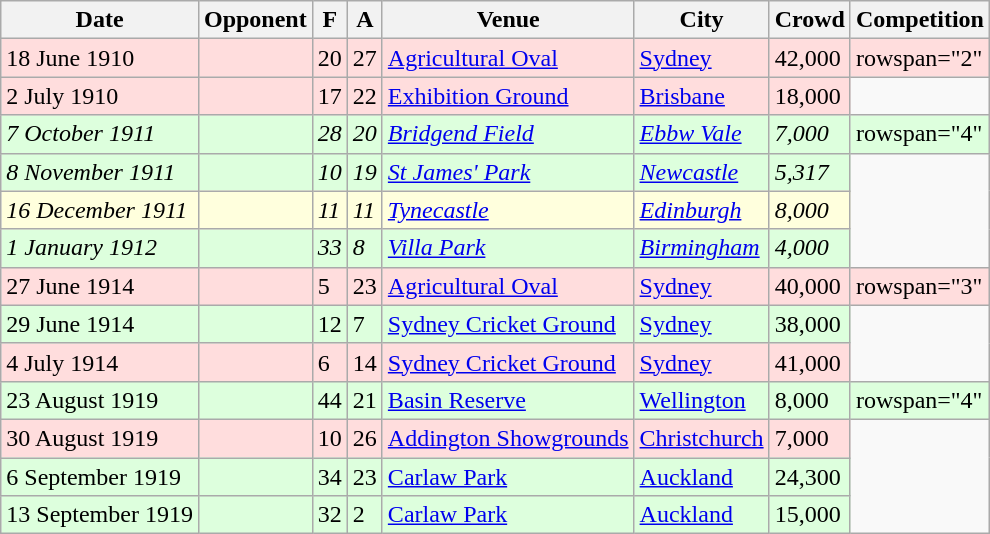<table class="wikitable sortable">
<tr>
<th>Date</th>
<th>Opponent</th>
<th>F</th>
<th>A</th>
<th>Venue</th>
<th>City</th>
<th>Crowd</th>
<th>Competition</th>
</tr>
<tr style="background:#ffdddd;">
<td>18 June 1910</td>
<td></td>
<td>20</td>
<td>27</td>
<td><a href='#'>Agricultural Oval</a></td>
<td><a href='#'>Sydney</a></td>
<td>42,000</td>
<td>rowspan="2"</td>
</tr>
<tr style="background:#ffdddd;">
<td>2 July 1910</td>
<td></td>
<td>17</td>
<td>22</td>
<td><a href='#'>Exhibition Ground</a></td>
<td><a href='#'>Brisbane</a></td>
<td>18,000</td>
</tr>
<tr style="background:#ddffdd;">
<td><em>7 October 1911</em></td>
<td><em></em></td>
<td><em>28</em></td>
<td><em>20</em></td>
<td><em><a href='#'>Bridgend Field</a></em></td>
<td><em><a href='#'>Ebbw Vale</a></em></td>
<td><em>7,000</em></td>
<td>rowspan="4"</td>
</tr>
<tr style="background:#ddffdd;">
<td><em>8 November</em> <em>1911</em></td>
<td><em></em></td>
<td><em>10</em></td>
<td><em>19</em></td>
<td><em><a href='#'>St James' Park</a></em></td>
<td><a href='#'><em>Newcastle</em></a></td>
<td><em>5,317</em></td>
</tr>
<tr style="background:#ffffdd;">
<td><em>16 December</em> <em>1911</em></td>
<td><em></em></td>
<td><em>11</em></td>
<td><em>11</em></td>
<td><a href='#'><em>Tynecastle</em></a></td>
<td><em><a href='#'>Edinburgh</a></em></td>
<td><em>8,000</em></td>
</tr>
<tr style="background:#ddffdd;">
<td><em>1 January</em> <em>1912</em></td>
<td><em></em></td>
<td><em>33</em></td>
<td><em>8</em></td>
<td><em><a href='#'>Villa Park</a></em></td>
<td><em><a href='#'>Birmingham</a></em></td>
<td><em>4,000</em></td>
</tr>
<tr style="background:#ffdddd;">
<td>27 June 1914</td>
<td></td>
<td>5</td>
<td>23</td>
<td><a href='#'>Agricultural Oval</a></td>
<td><a href='#'>Sydney</a></td>
<td>40,000</td>
<td>rowspan="3"</td>
</tr>
<tr style="background:#ddffdd;">
<td>29 June 1914</td>
<td></td>
<td>12</td>
<td>7</td>
<td><a href='#'>Sydney Cricket Ground</a></td>
<td><a href='#'>Sydney</a></td>
<td>38,000</td>
</tr>
<tr style="background:#ffdddd;">
<td>4 July 1914</td>
<td></td>
<td>6</td>
<td>14</td>
<td><a href='#'>Sydney Cricket Ground</a></td>
<td><a href='#'>Sydney</a></td>
<td>41,000</td>
</tr>
<tr style="background:#ddffdd;">
<td>23 August 1919</td>
<td></td>
<td>44</td>
<td>21</td>
<td><a href='#'>Basin Reserve</a></td>
<td><a href='#'>Wellington</a></td>
<td>8,000</td>
<td>rowspan="4"</td>
</tr>
<tr style="background:#ffdddd;">
<td>30 August 1919</td>
<td></td>
<td>10</td>
<td>26</td>
<td><a href='#'>Addington Showgrounds</a></td>
<td><a href='#'>Christchurch</a></td>
<td>7,000</td>
</tr>
<tr style="background:#ddffdd;">
<td>6 September 1919</td>
<td></td>
<td>34</td>
<td>23</td>
<td><a href='#'>Carlaw Park</a></td>
<td><a href='#'>Auckland</a></td>
<td>24,300</td>
</tr>
<tr style="background:#ddffdd;">
<td>13 September 1919</td>
<td></td>
<td>32</td>
<td>2</td>
<td><a href='#'>Carlaw Park</a></td>
<td><a href='#'>Auckland</a></td>
<td>15,000</td>
</tr>
</table>
